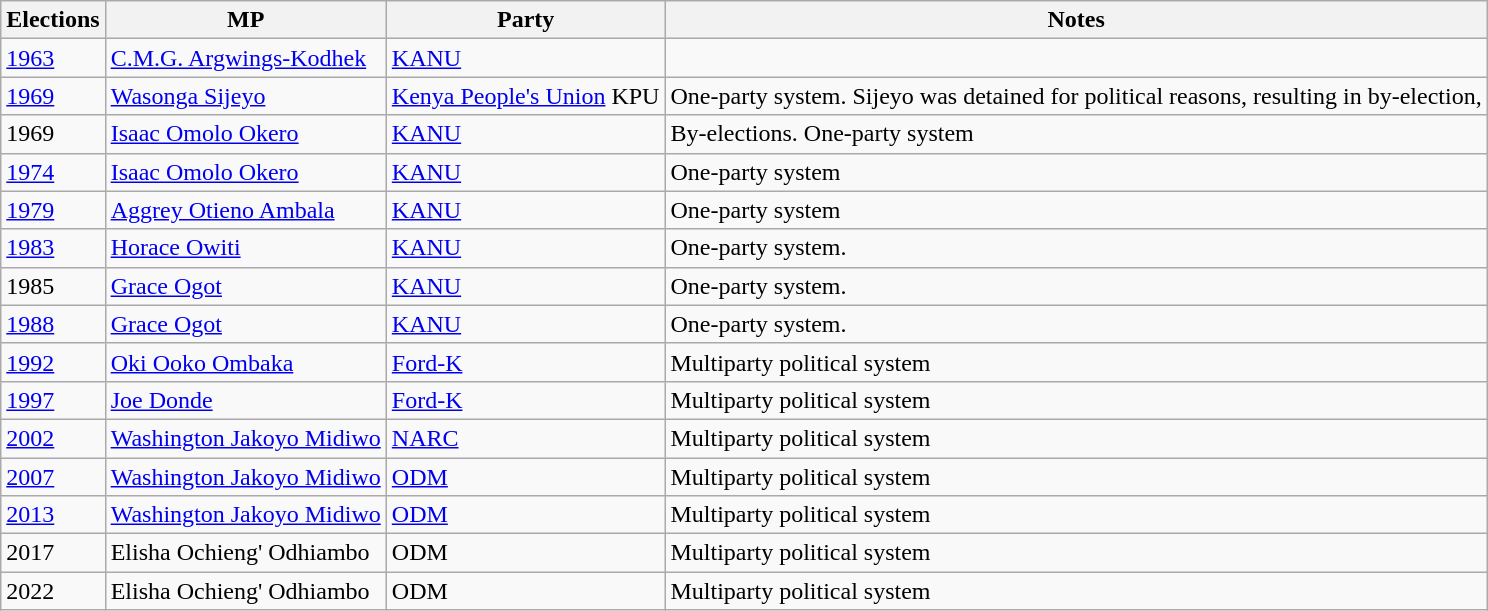<table class="wikitable">
<tr>
<th>Elections</th>
<th>MP </th>
<th>Party</th>
<th>Notes</th>
</tr>
<tr>
<td><a href='#'>1963</a></td>
<td><a href='#'>C.M.G. Argwings-Kodhek</a></td>
<td><a href='#'>KANU</a></td>
<td></td>
</tr>
<tr>
<td><a href='#'>1969</a></td>
<td><a href='#'>Wasonga Sijeyo</a></td>
<td><a href='#'>Kenya People's Union</a> KPU</td>
<td>One-party system. Sijeyo was detained for political reasons, resulting in by-election,</td>
</tr>
<tr>
<td>1969</td>
<td><a href='#'>Isaac Omolo Okero</a></td>
<td><a href='#'>KANU</a></td>
<td>By-elections. One-party system</td>
</tr>
<tr>
<td><a href='#'>1974</a></td>
<td><a href='#'>Isaac Omolo Okero</a></td>
<td><a href='#'>KANU</a></td>
<td>One-party system</td>
</tr>
<tr>
<td><a href='#'>1979</a></td>
<td><a href='#'>Aggrey Otieno Ambala</a></td>
<td><a href='#'>KANU</a></td>
<td>One-party system</td>
</tr>
<tr>
<td><a href='#'>1983</a></td>
<td><a href='#'>Horace Owiti</a></td>
<td><a href='#'>KANU</a></td>
<td>One-party system.</td>
</tr>
<tr>
<td>1985</td>
<td><a href='#'>Grace Ogot</a></td>
<td><a href='#'>KANU</a></td>
<td>One-party system.</td>
</tr>
<tr>
<td><a href='#'>1988</a></td>
<td><a href='#'>Grace Ogot</a></td>
<td><a href='#'>KANU</a></td>
<td>One-party system.</td>
</tr>
<tr>
<td><a href='#'>1992</a></td>
<td><a href='#'>Oki Ooko Ombaka</a></td>
<td><a href='#'>Ford-K</a></td>
<td>Multiparty political system</td>
</tr>
<tr>
<td><a href='#'>1997</a></td>
<td><a href='#'>Joe Donde</a></td>
<td><a href='#'>Ford-K</a></td>
<td>Multiparty political system</td>
</tr>
<tr>
<td><a href='#'>2002</a></td>
<td><a href='#'>Washington Jakoyo Midiwo</a></td>
<td><a href='#'>NARC</a></td>
<td>Multiparty political system</td>
</tr>
<tr>
<td><a href='#'>2007</a></td>
<td><a href='#'>Washington Jakoyo Midiwo</a></td>
<td><a href='#'>ODM</a></td>
<td>Multiparty political system</td>
</tr>
<tr>
<td><a href='#'>2013</a></td>
<td><a href='#'>Washington Jakoyo Midiwo</a></td>
<td><a href='#'>ODM</a></td>
<td>Multiparty political system</td>
</tr>
<tr>
<td>2017</td>
<td>Elisha Ochieng' Odhiambo</td>
<td>ODM</td>
<td>Multiparty political system</td>
</tr>
<tr>
<td>2022</td>
<td>Elisha Ochieng' Odhiambo</td>
<td>ODM</td>
<td>Multiparty political system</td>
</tr>
</table>
